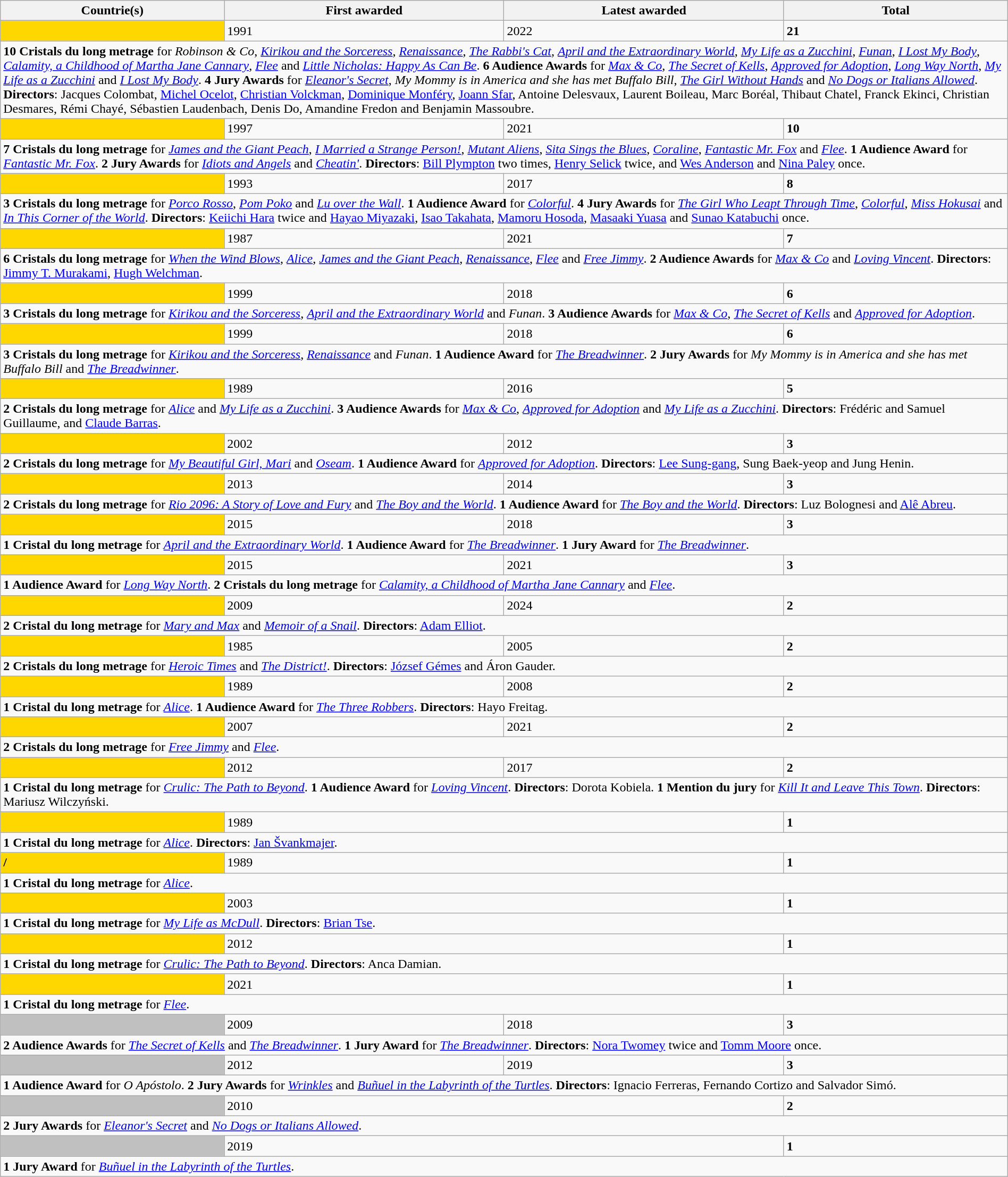<table class="wikitable mw-collapsible" style="width:100%; margin-bottom:6px" cellpadding="5">
<tr>
<th style="width:20%">Countrie(s)</th>
<th style="width:25%">First awarded</th>
<th style="width:25%">Latest awarded</th>
<th style="width:20%">Total</th>
</tr>
<tr>
<td bgcolor=gold><strong></strong></td>
<td>1991</td>
<td>2022</td>
<td><strong>21</strong></td>
</tr>
<tr>
<td colspan=4><strong>10 Cristals du long metrage</strong> for <em>Robinson & Co</em>, <em><a href='#'>Kirikou and the Sorceress</a></em>, <em><a href='#'>Renaissance</a></em>, <em><a href='#'>The Rabbi's Cat</a></em>, <em><a href='#'>April and the Extraordinary World</a></em>, <em><a href='#'>My Life as a Zucchini</a></em>, <em><a href='#'>Funan</a></em>, <em><a href='#'>I Lost My Body</a></em>, <em><a href='#'>Calamity, a Childhood of Martha Jane Cannary</a></em>, <em><a href='#'>Flee</a></em> and <em><a href='#'>Little Nicholas: Happy As Can Be</a></em>. <strong>6 Audience Awards</strong> for <em><a href='#'>Max & Co</a></em>, <em><a href='#'>The Secret of Kells</a></em>, <em><a href='#'>Approved for Adoption</a></em>, <em><a href='#'>Long Way North</a></em>, <em><a href='#'>My Life as a Zucchini</a></em> and <em><a href='#'>I Lost My Body</a></em>. <strong>4 Jury Awards</strong> for <em><a href='#'>Eleanor's Secret</a></em>, <em>My Mommy is in America and she has met Buffalo Bill</em>, <em><a href='#'>The Girl Without Hands</a></em> and <em><a href='#'>No Dogs or Italians Allowed</a></em>. <strong>Directors</strong>: Jacques Colombat, <a href='#'>Michel Ocelot</a>, <a href='#'>Christian Volckman</a>, <a href='#'>Dominique Monféry</a>, <a href='#'>Joann Sfar</a>, Antoine Delesvaux, Laurent Boileau, Marc Boréal, Thibaut Chatel, Franck Ekinci, Christian Desmares, Rémi Chayé, Sébastien Laudenbach, Denis Do, Amandine Fredon and Benjamin Massoubre.</td>
</tr>
<tr>
<td bgcolor=gold><strong></strong></td>
<td>1997</td>
<td>2021</td>
<td><strong>10</strong></td>
</tr>
<tr>
<td colspan=4><strong>7 Cristals du long metrage</strong> for <em><a href='#'>James and the Giant Peach</a></em>, <em><a href='#'>I Married a Strange Person!</a></em>, <em><a href='#'>Mutant Aliens</a></em>, <em><a href='#'>Sita Sings the Blues</a></em>, <em><a href='#'>Coraline</a></em>, <em><a href='#'>Fantastic Mr. Fox</a></em> and <em><a href='#'>Flee</a></em>. <strong>1 Audience Award</strong> for <em><a href='#'>Fantastic Mr. Fox</a></em>. <strong>2 Jury Awards</strong> for <em><a href='#'>Idiots and Angels</a></em> and <em><a href='#'>Cheatin'</a></em>. <strong>Directors</strong>: <a href='#'>Bill Plympton</a> two times, <a href='#'>Henry Selick</a> twice, and <a href='#'>Wes Anderson</a> and <a href='#'>Nina Paley</a> once.</td>
</tr>
<tr>
<td bgcolor="gold"><strong></strong></td>
<td>1993</td>
<td>2017</td>
<td><strong>8</strong></td>
</tr>
<tr>
<td colspan="4"><strong>3 Cristals du long metrage</strong> for <em><a href='#'>Porco Rosso</a></em>, <em><a href='#'>Pom Poko</a></em> and <em><a href='#'>Lu over the Wall</a></em>. <strong>1 Audience Award</strong> for <em><a href='#'>Colorful</a></em>. <strong>4 Jury Awards</strong> for <em><a href='#'>The Girl Who Leapt Through Time</a></em>, <em><a href='#'>Colorful</a></em>, <em><a href='#'>Miss Hokusai</a></em> and <em><a href='#'>In This Corner of the World</a></em>. <strong>Directors</strong>: <a href='#'>Keiichi Hara</a> twice and <a href='#'>Hayao Miyazaki</a>, <a href='#'>Isao Takahata</a>, <a href='#'>Mamoru Hosoda</a>, <a href='#'>Masaaki Yuasa</a> and <a href='#'>Sunao Katabuchi</a> once.</td>
</tr>
<tr>
<td bgcolor=gold><strong></strong></td>
<td>1987</td>
<td>2021</td>
<td><strong>7</strong></td>
</tr>
<tr>
<td colspan=4><strong>6 Cristals du long metrage</strong> for <em><a href='#'>When the Wind Blows</a></em>, <em><a href='#'>Alice</a></em>, <em><a href='#'>James and the Giant Peach</a></em>, <em><a href='#'>Renaissance</a></em>, <em><a href='#'>Flee</a></em> and <em><a href='#'>Free Jimmy</a></em>. <strong>2 Audience Awards</strong> for <em><a href='#'>Max & Co</a></em> and <em><a href='#'>Loving Vincent</a></em>. <strong>Directors</strong>: <a href='#'>Jimmy T. Murakami</a>, <a href='#'>Hugh Welchman</a>.</td>
</tr>
<tr>
<td bgcolor=gold><strong></strong></td>
<td>1999</td>
<td>2018</td>
<td><strong>6</strong></td>
</tr>
<tr>
<td colspan=4><strong>3 Cristals du long metrage</strong> for <em><a href='#'>Kirikou and the Sorceress</a></em>, <em><a href='#'>April and the Extraordinary World</a></em> and <em>Funan</em>. <strong>3 Audience Awards</strong> for <em><a href='#'>Max & Co</a></em>, <em><a href='#'>The Secret of Kells</a></em> and <em><a href='#'>Approved for Adoption</a></em>.</td>
</tr>
<tr>
<td bgcolor=gold><strong></strong></td>
<td>1999</td>
<td>2018</td>
<td><strong>6</strong></td>
</tr>
<tr>
<td colspan=4><strong>3 Cristals du long metrage</strong> for <em><a href='#'>Kirikou and the Sorceress</a></em>, <em><a href='#'>Renaissance</a></em> and <em>Funan</em>. <strong>1 Audience Award</strong> for <em><a href='#'>The Breadwinner</a></em>. <strong>2 Jury Awards</strong> for <em>My Mommy is in America and she has met Buffalo Bill</em> and <em><a href='#'>The Breadwinner</a></em>.</td>
</tr>
<tr>
<td bgcolor=gold><strong></strong></td>
<td>1989</td>
<td>2016</td>
<td><strong>5</strong></td>
</tr>
<tr>
<td colspan=4><strong>2 Cristals du long metrage</strong> for <em><a href='#'>Alice</a></em> and <em><a href='#'>My Life as a Zucchini</a></em>. <strong>3 Audience Awards</strong> for <em><a href='#'>Max & Co</a></em>, <em><a href='#'>Approved for Adoption</a></em> and <em><a href='#'>My Life as a Zucchini</a></em>. <strong>Directors</strong>: Frédéric and Samuel Guillaume, and <a href='#'>Claude Barras</a>.</td>
</tr>
<tr>
<td bgcolor=gold><strong></strong></td>
<td>2002</td>
<td>2012</td>
<td><strong>3</strong></td>
</tr>
<tr>
<td colspan=4><strong>2 Cristals du long metrage</strong> for <em><a href='#'>My Beautiful Girl, Mari</a></em> and <em><a href='#'>Oseam</a></em>. <strong>1 Audience Award</strong> for <em><a href='#'>Approved for Adoption</a></em>. <strong>Directors</strong>: <a href='#'>Lee Sung-gang</a>, Sung Baek-yeop and Jung Henin.</td>
</tr>
<tr>
<td bgcolor=gold><strong></strong></td>
<td>2013</td>
<td>2014</td>
<td><strong>3</strong></td>
</tr>
<tr>
<td colspan=4><strong>2 Cristals du long metrage</strong> for <em><a href='#'>Rio 2096: A Story of Love and Fury</a></em> and <em><a href='#'>The Boy and the World</a></em>. <strong>1 Audience Award</strong> for <em><a href='#'>The Boy and the World</a></em>. <strong>Directors</strong>: Luz Bolognesi and <a href='#'>Alê Abreu</a>.</td>
</tr>
<tr>
<td bgcolor=gold><strong></strong></td>
<td>2015</td>
<td>2018</td>
<td><strong>3</strong></td>
</tr>
<tr>
<td colspan=4><strong>1 Cristal du long metrage</strong> for <em><a href='#'>April and the Extraordinary World</a></em>. <strong>1 Audience Award</strong> for <em><a href='#'>The Breadwinner</a></em>. <strong>1 Jury Award</strong> for <em><a href='#'>The Breadwinner</a></em>.</td>
</tr>
<tr>
<td bgcolor=gold><strong></strong></td>
<td>2015</td>
<td>2021</td>
<td><strong>3</strong></td>
</tr>
<tr>
<td colspan=4><strong>1 Audience Award</strong> for <em><a href='#'>Long Way North</a></em>. <strong>2 Cristals du long metrage</strong> for <em><a href='#'>Calamity, a Childhood of Martha Jane Cannary</a></em> and <em><a href='#'>Flee</a></em>.</td>
</tr>
<tr>
<td bgcolor=gold><strong></strong></td>
<td>2009</td>
<td>2024</td>
<td><strong>2</strong></td>
</tr>
<tr>
<td colspan=4><strong>2 Cristal du long metrage</strong> for <em><a href='#'>Mary and Max</a></em> and <em><a href='#'>Memoir of a Snail</a></em>. <strong>Directors</strong>: <a href='#'>Adam Elliot</a>.</td>
</tr>
<tr>
<td bgcolor=gold><strong></strong></td>
<td>1985</td>
<td>2005</td>
<td><strong>2</strong></td>
</tr>
<tr>
<td colspan=4><strong>2 Cristals du long metrage</strong> for <em><a href='#'>Heroic Times</a></em> and <em><a href='#'>The District!</a></em>. <strong>Directors</strong>: <a href='#'>József Gémes</a> and Áron Gauder.</td>
</tr>
<tr>
<td bgcolor=gold><strong></strong></td>
<td>1989</td>
<td>2008</td>
<td><strong>2</strong></td>
</tr>
<tr>
<td colspan=4><strong>1 Cristal du long metrage</strong> for <em><a href='#'>Alice</a></em>. <strong>1 Audience Award</strong> for <em><a href='#'>The Three Robbers</a></em>. <strong>Directors</strong>: Hayo Freitag.</td>
</tr>
<tr>
<td bgcolor=gold><strong></strong></td>
<td>2007</td>
<td>2021</td>
<td><strong>2</strong></td>
</tr>
<tr>
<td colspan=4><strong>2 Cristals du long metrage</strong> for <em><a href='#'>Free Jimmy</a></em> and <em><a href='#'>Flee</a></em>.</td>
</tr>
<tr>
<td bgcolor=gold><strong></strong></td>
<td>2012</td>
<td>2017</td>
<td><strong>2</strong></td>
</tr>
<tr>
<td colspan=4><strong>1 Cristal du long metrage</strong> for <em><a href='#'>Crulic: The Path to Beyond</a></em>. <strong>1 Audience Award</strong> for <em><a href='#'>Loving Vincent</a></em>. <strong>Directors</strong>: Dorota Kobiela.<strong> 1 Mention du jury</strong> for <em><a href='#'>Kill It and Leave This Town</a></em>. <strong>Directors</strong>: Mariusz Wilczyński.</td>
</tr>
<tr>
<td bgcolor=gold><strong></strong></td>
<td colspan="2">1989</td>
<td><strong>1</strong></td>
</tr>
<tr>
<td colspan=4><strong>1 Cristal du long metrage</strong> for <em><a href='#'>Alice</a></em>. <strong>Directors</strong>: <a href='#'>Jan Švankmajer</a>.</td>
</tr>
<tr>
<td bgcolor=gold><strong> / </strong></td>
<td colspan="2">1989</td>
<td><strong>1</strong></td>
</tr>
<tr>
<td colspan=4><strong>1 Cristal du long metrage</strong> for <em><a href='#'>Alice</a></em>.</td>
</tr>
<tr>
<td bgcolor=gold><strong></strong></td>
<td colspan="2">2003</td>
<td><strong>1</strong></td>
</tr>
<tr>
<td colspan=4><strong>1 Cristal du long metrage</strong> for <em><a href='#'>My Life as McDull</a></em>. <strong>Directors</strong>: <a href='#'>Brian Tse</a>.</td>
</tr>
<tr>
<td bgcolor=gold><strong></strong></td>
<td colspan="2">2012</td>
<td><strong>1</strong></td>
</tr>
<tr>
<td colspan=4><strong>1 Cristal du long metrage</strong> for <em><a href='#'>Crulic: The Path to Beyond</a></em>. <strong>Directors</strong>: Anca Damian.</td>
</tr>
<tr>
<td bgcolor=gold><strong></strong></td>
<td colspan="2">2021</td>
<td><strong>1</strong></td>
</tr>
<tr>
<td colspan=4><strong>1 Cristal du long metrage</strong> for <em><a href='#'>Flee</a></em>.</td>
</tr>
<tr>
<td bgcolor=silver><strong></strong></td>
<td>2009</td>
<td>2018</td>
<td><strong>3</strong></td>
</tr>
<tr>
<td colspan=4><strong>2 Audience Awards</strong> for <em><a href='#'>The Secret of Kells</a></em> and <em><a href='#'>The Breadwinner</a></em>. <strong>1 Jury Award</strong> for <em><a href='#'>The Breadwinner</a></em>.  <strong>Directors</strong>: <a href='#'>Nora Twomey</a> twice and <a href='#'>Tomm Moore</a> once.</td>
</tr>
<tr>
<td bgcolor=silver><strong></strong></td>
<td>2012</td>
<td>2019</td>
<td><strong>3</strong></td>
</tr>
<tr>
<td colspan=4><strong>1 Audience Award</strong> for <em>O Apóstolo</em>. <strong>2 Jury Awards</strong> for <em><a href='#'>Wrinkles</a></em> and <em><a href='#'>Buñuel in the Labyrinth of the Turtles</a></em>. <strong>Directors</strong>: Ignacio Ferreras, Fernando Cortizo and Salvador Simó.</td>
</tr>
<tr>
<td bgcolor=silver><strong></strong></td>
<td colspan="2">2010</td>
<td><strong>2</strong></td>
</tr>
<tr>
<td colspan=4><strong>2 Jury Awards</strong> for <em><a href='#'>Eleanor's Secret</a></em> and <em><a href='#'>No Dogs or Italians Allowed</a></em>.</td>
</tr>
<tr>
<td bgcolor=silver><strong></strong></td>
<td colspan="2">2019</td>
<td><strong>1</strong></td>
</tr>
<tr>
<td colspan=4><strong>1 Jury Award</strong> for <em><a href='#'>Buñuel in the Labyrinth of the Turtles</a></em>.</td>
</tr>
</table>
